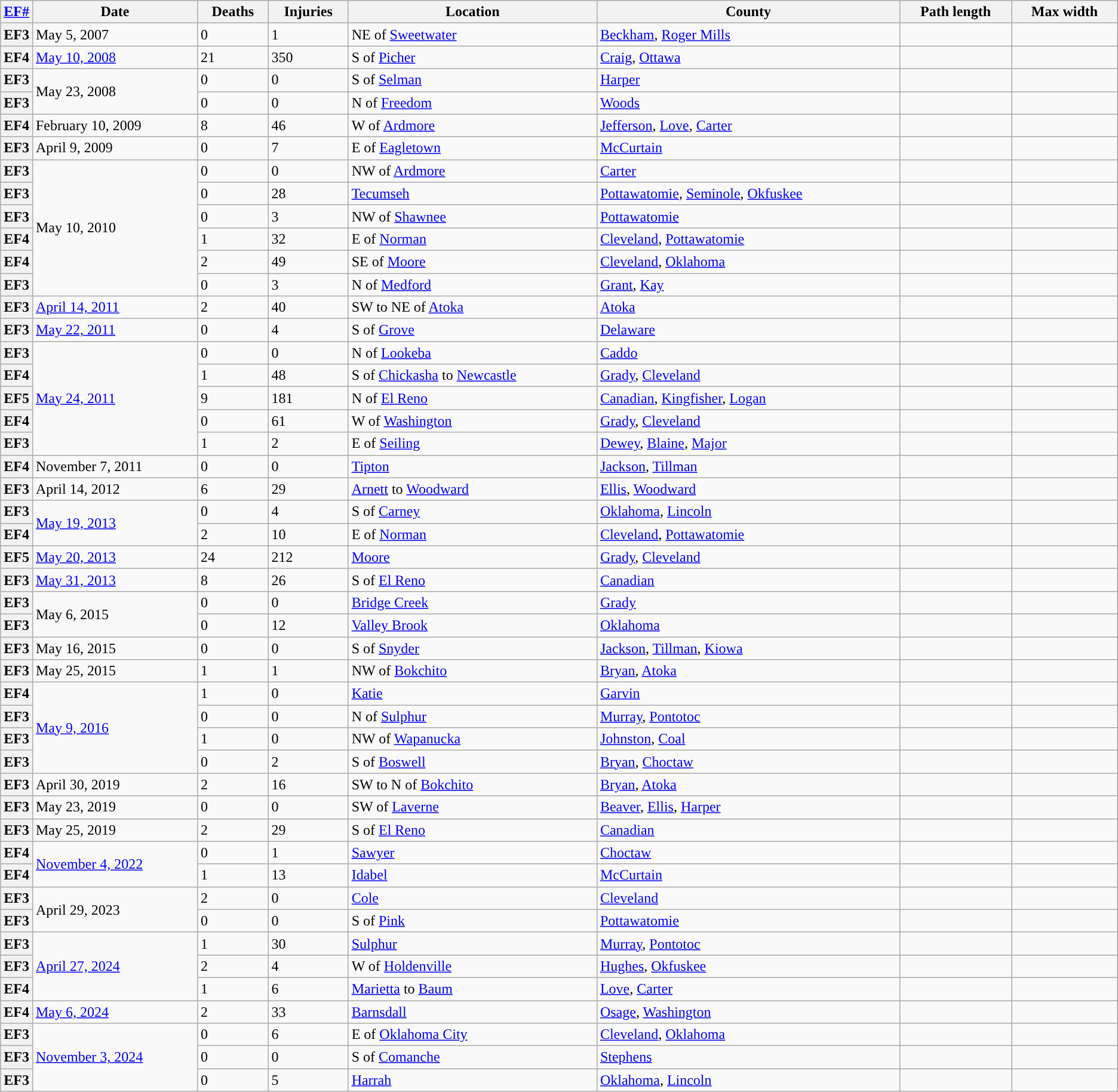<table class="wikitable sortable">
<tr>
<th align="center" width="2%" scope="col"><a href='#'>EF#</a></th>
<th>Date</th>
<th>Deaths</th>
<th>Injuries</th>
<th class="unsortable" align="center" scope="col">Location</th>
<th class="unsortable" align="center" scope="col">County</th>
<th align="center" scope="col">Path length</th>
<th align="center" scope="col">Max width</th>
</tr>
<tr>
<th scope="row" rowspan="1" style="background-color:#">EF3</th>
<td>May 5, 2007</td>
<td>0</td>
<td>1</td>
<td>NE of <a href='#'>Sweetwater</a></td>
<td><a href='#'>Beckham</a>, <a href='#'>Roger Mills</a></td>
<td></td>
<td></td>
</tr>
<tr>
<th scope="row" rowspan="1" style="background-color:#">EF4</th>
<td><a href='#'>May 10, 2008</a></td>
<td>21</td>
<td>350</td>
<td>S of <a href='#'>Picher</a></td>
<td><a href='#'>Craig</a>, <a href='#'>Ottawa</a></td>
<td></td>
<td></td>
</tr>
<tr>
<th scope="row" rowspan="1" style="background-color:#">EF3</th>
<td rowspan="2">May 23, 2008</td>
<td>0</td>
<td>0</td>
<td>S of <a href='#'>Selman</a></td>
<td><a href='#'>Harper</a></td>
<td></td>
<td></td>
</tr>
<tr>
<th scope="row" rowspan="1" style="background-color:#">EF3</th>
<td>0</td>
<td>0</td>
<td>N of <a href='#'>Freedom</a></td>
<td><a href='#'>Woods</a></td>
<td></td>
<td></td>
</tr>
<tr>
<th scope="row" rowspan="1" style="background-color:#">EF4</th>
<td>February 10, 2009</td>
<td>8</td>
<td>46</td>
<td>W of <a href='#'>Ardmore</a></td>
<td><a href='#'>Jefferson</a>, <a href='#'>Love</a>, <a href='#'>Carter</a></td>
<td></td>
<td></td>
</tr>
<tr>
<th scope="row" rowspan="1" style="background-color:#">EF3</th>
<td>April 9, 2009</td>
<td>0</td>
<td>7</td>
<td>E of <a href='#'>Eagletown</a></td>
<td><a href='#'>McCurtain</a></td>
<td></td>
<td></td>
</tr>
<tr>
<th scope="row" rowspan="1" style="background-color:#">EF3</th>
<td rowspan="6">May 10, 2010</td>
<td>0</td>
<td>0</td>
<td>NW of <a href='#'>Ardmore</a></td>
<td><a href='#'>Carter</a></td>
<td></td>
<td></td>
</tr>
<tr>
<th scope="row" rowspan="1" style="background-color:#">EF3</th>
<td>0</td>
<td>28</td>
<td><a href='#'>Tecumseh</a></td>
<td><a href='#'>Pottawatomie</a>, <a href='#'>Seminole</a>, <a href='#'>Okfuskee</a></td>
<td></td>
<td></td>
</tr>
<tr>
<th scope="row" rowspan="1" style="background-color:#">EF3</th>
<td>0</td>
<td>3</td>
<td>NW of <a href='#'>Shawnee</a></td>
<td><a href='#'>Pottawatomie</a></td>
<td></td>
<td></td>
</tr>
<tr>
<th scope="row" rowspan="1" style="background-color:#">EF4</th>
<td>1</td>
<td>32</td>
<td>E of <a href='#'>Norman</a></td>
<td><a href='#'>Cleveland</a>, <a href='#'>Pottawatomie</a></td>
<td></td>
<td></td>
</tr>
<tr>
<th scope="row" rowspan="1" style="background-color:#">EF4</th>
<td>2</td>
<td>49</td>
<td>SE of <a href='#'>Moore</a></td>
<td><a href='#'>Cleveland</a>, <a href='#'>Oklahoma</a></td>
<td></td>
<td></td>
</tr>
<tr>
<th scope="row" rowspan="1" style="background-color:#">EF3</th>
<td>0</td>
<td>3</td>
<td>N of <a href='#'>Medford</a></td>
<td><a href='#'>Grant</a>, <a href='#'>Kay</a></td>
<td></td>
<td></td>
</tr>
<tr>
<th scope="row" rowspan="1" style="background-color:#">EF3</th>
<td><a href='#'>April 14, 2011</a></td>
<td>2</td>
<td>40</td>
<td>SW to NE of <a href='#'>Atoka</a></td>
<td><a href='#'>Atoka</a></td>
<td></td>
<td></td>
</tr>
<tr>
<th scope="row" rowspan="1" style="background-color:#">EF3</th>
<td><a href='#'>May 22, 2011</a></td>
<td>0</td>
<td>4</td>
<td>S of <a href='#'>Grove</a></td>
<td><a href='#'>Delaware</a></td>
<td></td>
<td></td>
</tr>
<tr>
<th scope="row" rowspan="1" style="background-color:#">EF3</th>
<td rowspan="5"><a href='#'>May 24, 2011</a></td>
<td>0</td>
<td>0</td>
<td>N of <a href='#'>Lookeba</a></td>
<td><a href='#'>Caddo</a></td>
<td></td>
<td></td>
</tr>
<tr>
<th scope="row" rowspan="1" style="background-color:#">EF4</th>
<td>1</td>
<td>48</td>
<td>S of <a href='#'>Chickasha</a> to <a href='#'>Newcastle</a></td>
<td><a href='#'>Grady</a>, <a href='#'>Cleveland</a></td>
<td></td>
<td></td>
</tr>
<tr>
<th scope="row" rowspan="1" style="background-color:#">EF5</th>
<td>9</td>
<td>181</td>
<td>N of <a href='#'>El Reno</a></td>
<td><a href='#'>Canadian</a>, <a href='#'>Kingfisher</a>, <a href='#'>Logan</a></td>
<td></td>
<td></td>
</tr>
<tr>
<th scope="row" rowspan="1" style="background-color:#">EF4</th>
<td>0</td>
<td>61</td>
<td>W of <a href='#'>Washington</a></td>
<td><a href='#'>Grady</a>, <a href='#'>Cleveland</a></td>
<td></td>
<td></td>
</tr>
<tr>
<th scope="row" rowspan="1" style="background-color:#">EF3</th>
<td>1</td>
<td>2</td>
<td>E of <a href='#'>Seiling</a></td>
<td><a href='#'>Dewey</a>, <a href='#'>Blaine</a>, <a href='#'>Major</a></td>
<td></td>
<td></td>
</tr>
<tr>
<th scope="row" rowspan="1" style="background-color:#">EF4</th>
<td>November 7, 2011</td>
<td>0</td>
<td>0</td>
<td><a href='#'>Tipton</a></td>
<td><a href='#'>Jackson</a>, <a href='#'>Tillman</a></td>
<td></td>
<td></td>
</tr>
<tr>
<th scope="row" rowspan="1" style="background-color:#">EF3</th>
<td>April 14, 2012</td>
<td>6</td>
<td>29</td>
<td><a href='#'>Arnett</a> to <a href='#'>Woodward</a></td>
<td><a href='#'>Ellis</a>, <a href='#'>Woodward</a></td>
<td></td>
<td></td>
</tr>
<tr>
<th scope="row" rowspan="1" style="background-color:#">EF3</th>
<td rowspan="2"><a href='#'>May 19, 2013</a></td>
<td>0</td>
<td>4</td>
<td>S of <a href='#'>Carney</a></td>
<td><a href='#'>Oklahoma</a>, <a href='#'>Lincoln</a></td>
<td></td>
<td></td>
</tr>
<tr>
<th scope="row" rowspan="1" style="background-color:#">EF4</th>
<td>2</td>
<td>10</td>
<td>E of <a href='#'>Norman</a></td>
<td><a href='#'>Cleveland</a>, <a href='#'>Pottawatomie</a></td>
<td></td>
<td></td>
</tr>
<tr>
<th scope="row" rowspan="1" style="background-color:#">EF5</th>
<td><a href='#'>May 20, 2013</a></td>
<td>24</td>
<td>212</td>
<td><a href='#'>Moore</a></td>
<td><a href='#'>Grady</a>, <a href='#'>Cleveland</a></td>
<td></td>
<td></td>
</tr>
<tr>
<th scope="row" rowspan="1" style="background-color:#">EF3</th>
<td><a href='#'>May 31, 2013</a></td>
<td>8</td>
<td>26</td>
<td>S of <a href='#'>El Reno</a></td>
<td><a href='#'>Canadian</a></td>
<td></td>
<td></td>
</tr>
<tr>
<th scope="row" rowspan="1" style="background-color:#">EF3</th>
<td rowspan="2">May 6, 2015</td>
<td>0</td>
<td>0</td>
<td><a href='#'>Bridge Creek</a></td>
<td><a href='#'>Grady</a></td>
<td></td>
<td></td>
</tr>
<tr>
<th scope="row" rowspan="1" style="background-color:#">EF3</th>
<td>0</td>
<td>12</td>
<td><a href='#'>Valley Brook</a></td>
<td><a href='#'>Oklahoma</a></td>
<td></td>
<td></td>
</tr>
<tr>
<th scope="row" rowspan="1" style="background-color:#">EF3</th>
<td>May 16, 2015</td>
<td>0</td>
<td>0</td>
<td>S of <a href='#'>Snyder</a></td>
<td><a href='#'>Jackson</a>, <a href='#'>Tillman</a>, <a href='#'>Kiowa</a></td>
<td></td>
<td></td>
</tr>
<tr>
<th scope="row" rowspan="1" style="background-color:#">EF3</th>
<td>May 25, 2015</td>
<td>1</td>
<td>1</td>
<td>NW of <a href='#'>Bokchito</a></td>
<td><a href='#'>Bryan</a>, <a href='#'>Atoka</a></td>
<td></td>
<td></td>
</tr>
<tr>
<th scope="row" rowspan="1" style="background-color:#">EF4</th>
<td rowspan="4"><a href='#'>May 9, 2016</a></td>
<td>1</td>
<td>0</td>
<td><a href='#'>Katie</a></td>
<td><a href='#'>Garvin</a></td>
<td></td>
<td></td>
</tr>
<tr>
<th scope="row" rowspan="1" style="background-color:#">EF3</th>
<td>0</td>
<td>0</td>
<td>N of <a href='#'>Sulphur</a></td>
<td><a href='#'>Murray</a>, <a href='#'>Pontotoc</a></td>
<td></td>
<td></td>
</tr>
<tr>
<th scope="row" rowspan="1" style="background-color:#">EF3</th>
<td>1</td>
<td>0</td>
<td>NW of <a href='#'>Wapanucka</a></td>
<td><a href='#'>Johnston</a>, <a href='#'>Coal</a></td>
<td></td>
<td></td>
</tr>
<tr>
<th scope="row" rowspan="1" style="background-color:#">EF3</th>
<td>0</td>
<td>2</td>
<td>S of <a href='#'>Boswell</a></td>
<td><a href='#'>Bryan</a>, <a href='#'>Choctaw</a></td>
<td></td>
<td></td>
</tr>
<tr>
<th scope="row" rowspan="1" style="background-color:#">EF3</th>
<td>April 30, 2019</td>
<td>2</td>
<td>16</td>
<td>SW to N of <a href='#'>Bokchito</a></td>
<td><a href='#'>Bryan</a>, <a href='#'>Atoka</a></td>
<td></td>
<td></td>
</tr>
<tr>
<th scope="row" rowspan="1" style="background-color:#">EF3</th>
<td>May 23, 2019</td>
<td>0</td>
<td>0</td>
<td>SW of <a href='#'>Laverne</a></td>
<td><a href='#'>Beaver</a>, <a href='#'>Ellis</a>, <a href='#'>Harper</a></td>
<td></td>
<td></td>
</tr>
<tr>
<th scope="row" rowspan="1" style="background-color:#">EF3</th>
<td>May 25, 2019</td>
<td>2</td>
<td>29</td>
<td>S of <a href='#'>El Reno</a></td>
<td><a href='#'>Canadian</a></td>
<td></td>
<td></td>
</tr>
<tr>
<th scope="row" rowspan="1" style="background-color:#">EF4</th>
<td rowspan="2"><a href='#'>November 4, 2022</a></td>
<td>0</td>
<td>1</td>
<td><a href='#'>Sawyer</a></td>
<td><a href='#'>Choctaw</a></td>
<td></td>
<td></td>
</tr>
<tr>
<th scope="row" rowspan="1" style="background-color:#">EF4</th>
<td>1</td>
<td>13</td>
<td><a href='#'>Idabel</a></td>
<td><a href='#'>McCurtain</a></td>
<td></td>
<td></td>
</tr>
<tr>
<th scope="row" rowspan="1" style="background-color:#">EF3</th>
<td rowspan="2">April 29, 2023</td>
<td>2</td>
<td>0</td>
<td><a href='#'>Cole</a></td>
<td><a href='#'>Cleveland</a></td>
<td></td>
<td></td>
</tr>
<tr>
<th scope="row" rowspan="1" style="background-color:#">EF3</th>
<td>0</td>
<td>0</td>
<td>S of <a href='#'>Pink</a></td>
<td><a href='#'>Pottawatomie</a></td>
<td></td>
<td></td>
</tr>
<tr>
<th scope="row" rowspan="1" style="background-color:#">EF3</th>
<td rowspan="3"><a href='#'>April 27, 2024</a></td>
<td>1</td>
<td>30</td>
<td><a href='#'>Sulphur</a></td>
<td><a href='#'>Murray</a>, <a href='#'>Pontotoc</a></td>
<td></td>
<td></td>
</tr>
<tr>
<th scope="row" rowspan="1" style="background-color:#">EF3</th>
<td>2</td>
<td>4</td>
<td>W of <a href='#'>Holdenville</a></td>
<td><a href='#'>Hughes</a>, <a href='#'>Okfuskee</a></td>
<td></td>
<td></td>
</tr>
<tr>
<th scope="row" rowspan="1" style="background-color:#">EF4</th>
<td>1</td>
<td>6</td>
<td><a href='#'>Marietta</a> to <a href='#'>Baum</a></td>
<td><a href='#'>Love</a>, <a href='#'>Carter</a></td>
<td></td>
<td></td>
</tr>
<tr>
<th scope="row" rowspan="1" style="background-color:#">EF4</th>
<td><a href='#'>May 6, 2024</a></td>
<td>2</td>
<td>33</td>
<td><a href='#'>Barnsdall</a></td>
<td><a href='#'>Osage</a>, <a href='#'>Washington</a></td>
<td></td>
<td></td>
</tr>
<tr>
<th scope="row" rowspan="1" style="background-color:#">EF3</th>
<td rowspan="3"><a href='#'>November 3, 2024</a></td>
<td>0</td>
<td>6</td>
<td>E of <a href='#'>Oklahoma City</a></td>
<td><a href='#'>Cleveland</a>, <a href='#'>Oklahoma</a></td>
<td></td>
<td></td>
</tr>
<tr>
<th scope="row" rowspan="1" style="background-color:#">EF3</th>
<td>0</td>
<td>0</td>
<td>S of <a href='#'>Comanche</a></td>
<td><a href='#'>Stephens</a></td>
<td></td>
<td></td>
</tr>
<tr>
<th scope="row" rowspan="1" style="background-color:#">EF3</th>
<td>0</td>
<td>5</td>
<td><a href='#'>Harrah</a></td>
<td><a href='#'>Oklahoma</a>, <a href='#'>Lincoln</a></td>
<td></td>
<td></td>
</tr>
</table>
